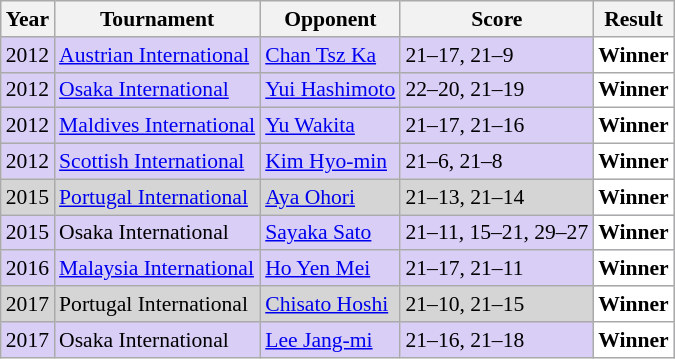<table class="sortable wikitable" style="font-size: 90%;">
<tr>
<th>Year</th>
<th>Tournament</th>
<th>Opponent</th>
<th>Score</th>
<th>Result</th>
</tr>
<tr style="background:#D8CEF6">
<td align="center">2012</td>
<td align="left"><a href='#'>Austrian International</a></td>
<td align="left"> <a href='#'>Chan Tsz Ka</a></td>
<td align="left">21–17, 21–9</td>
<td style="text-align:left; background:white"> <strong>Winner</strong></td>
</tr>
<tr style="background:#D8CEF6">
<td align="center">2012</td>
<td align="left"><a href='#'>Osaka International</a></td>
<td align="left"> <a href='#'>Yui Hashimoto</a></td>
<td align="left">22–20, 21–19</td>
<td style="text-align:left; background:white"> <strong>Winner</strong></td>
</tr>
<tr style="background:#D8CEF6">
<td align="center">2012</td>
<td align="left"><a href='#'>Maldives International</a></td>
<td align="left"> <a href='#'>Yu Wakita</a></td>
<td align="left">21–17, 21–16</td>
<td style="text-align:left; background:white"> <strong>Winner</strong></td>
</tr>
<tr style="background:#D8CEF6">
<td align="center">2012</td>
<td align="left"><a href='#'>Scottish International</a></td>
<td align="left"> <a href='#'>Kim Hyo-min</a></td>
<td align="left">21–6, 21–8</td>
<td style="text-align:left; background:white"> <strong>Winner</strong></td>
</tr>
<tr style="background:#D5D5D5">
<td align="center">2015</td>
<td align="left"><a href='#'>Portugal International</a></td>
<td align="left"> <a href='#'>Aya Ohori</a></td>
<td align="left">21–13, 21–14</td>
<td style="text-align:left; background:white"> <strong>Winner</strong></td>
</tr>
<tr style="background:#D8CEF6">
<td align="center">2015</td>
<td align="left">Osaka International</td>
<td align="left"> <a href='#'>Sayaka Sato</a></td>
<td align="left">21–11, 15–21, 29–27</td>
<td style="text-align:left; background:white"> <strong>Winner</strong></td>
</tr>
<tr style="background:#D8CEF6">
<td align="center">2016</td>
<td align="left"><a href='#'>Malaysia International</a></td>
<td align="left"> <a href='#'>Ho Yen Mei</a></td>
<td align="left">21–17, 21–11</td>
<td style="text-align:left; background:white"> <strong>Winner</strong></td>
</tr>
<tr style="background:#D5D5D5">
<td align="center">2017</td>
<td align="left">Portugal International</td>
<td align="left"> <a href='#'>Chisato Hoshi</a></td>
<td align="left">21–10, 21–15</td>
<td style="text-align:left; background:white"> <strong>Winner</strong></td>
</tr>
<tr style="background:#D8CEF6">
<td align="center">2017</td>
<td align="left">Osaka International</td>
<td align="left"> <a href='#'>Lee Jang-mi</a></td>
<td align="left">21–16, 21–18</td>
<td style="text-align:left; background:white"> <strong>Winner</strong></td>
</tr>
</table>
